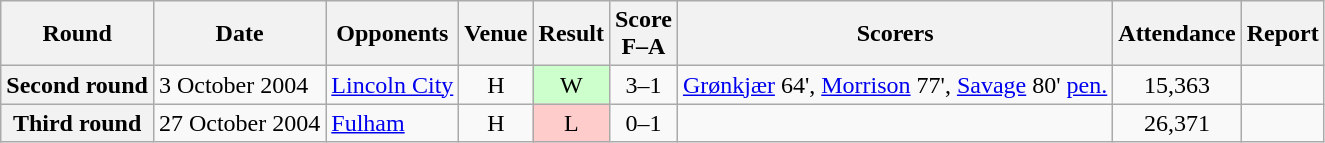<table class="wikitable plainrowheaders" style="text-align:center">
<tr>
<th scope="col">Round</th>
<th scope="col">Date</th>
<th scope="col">Opponents</th>
<th scope="col">Venue</th>
<th scope="col">Result</th>
<th scope="col">Score<br>F–A</th>
<th scope="col">Scorers</th>
<th scope="col">Attendance</th>
<th scope="col">Report</th>
</tr>
<tr>
<th scope="row">Second round</th>
<td style="text-align:left">3 October 2004</td>
<td style="text-align:left"><a href='#'>Lincoln City</a></td>
<td>H</td>
<td style="background:#cfc">W</td>
<td>3–1</td>
<td style="text-align:left"><a href='#'>Grønkjær</a> 64', <a href='#'>Morrison</a> 77', <a href='#'>Savage</a> 80' <a href='#'>pen.</a></td>
<td>15,363</td>
<td></td>
</tr>
<tr>
<th scope="row">Third round</th>
<td style="text-align:left">27 October 2004</td>
<td style="text-align:left"><a href='#'>Fulham</a></td>
<td>H</td>
<td style="background:#fcc">L</td>
<td>0–1</td>
<td></td>
<td>26,371</td>
<td></td>
</tr>
</table>
